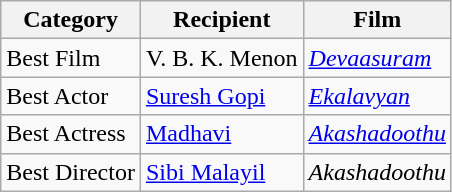<table class="wikitable">
<tr>
<th>Category</th>
<th>Recipient</th>
<th>Film</th>
</tr>
<tr>
<td>Best Film</td>
<td>V. B. K. Menon</td>
<td><em><a href='#'>Devaasuram</a></em></td>
</tr>
<tr>
<td>Best Actor</td>
<td><a href='#'>Suresh Gopi</a></td>
<td><em><a href='#'>Ekalavyan</a></em></td>
</tr>
<tr>
<td>Best Actress</td>
<td><a href='#'>Madhavi</a></td>
<td><em><a href='#'>Akashadoothu</a></em></td>
</tr>
<tr>
<td>Best Director</td>
<td><a href='#'>Sibi Malayil</a></td>
<td><em>Akashadoothu</em></td>
</tr>
</table>
